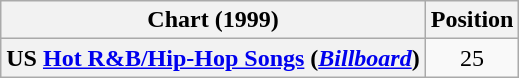<table class="wikitable plainrowheaders" style="text-align:center">
<tr>
<th align="center">Chart (1999)</th>
<th align="center">Position</th>
</tr>
<tr>
<th scope="row">US <a href='#'>Hot R&B/Hip-Hop Songs</a> (<em><a href='#'>Billboard</a></em>)</th>
<td align="center">25</td>
</tr>
</table>
